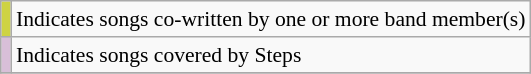<table class="wikitable" style="font-size:90%;">
<tr>
<td style="background-color:#ced343"> </td>
<td>Indicates songs co-written by one or more band member(s)</td>
</tr>
<tr>
<td style="background-color:#D8BFD8"> </td>
<td>Indicates songs covered by Steps</td>
</tr>
<tr>
</tr>
</table>
